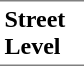<table border=0 cellspacing=0 cellpadding=3>
<tr>
<td style="border-bottom:solid 1px gray;border-top:solid 1px gray;" width=50 valign=top><strong>Street Level</strong></td>
</tr>
</table>
